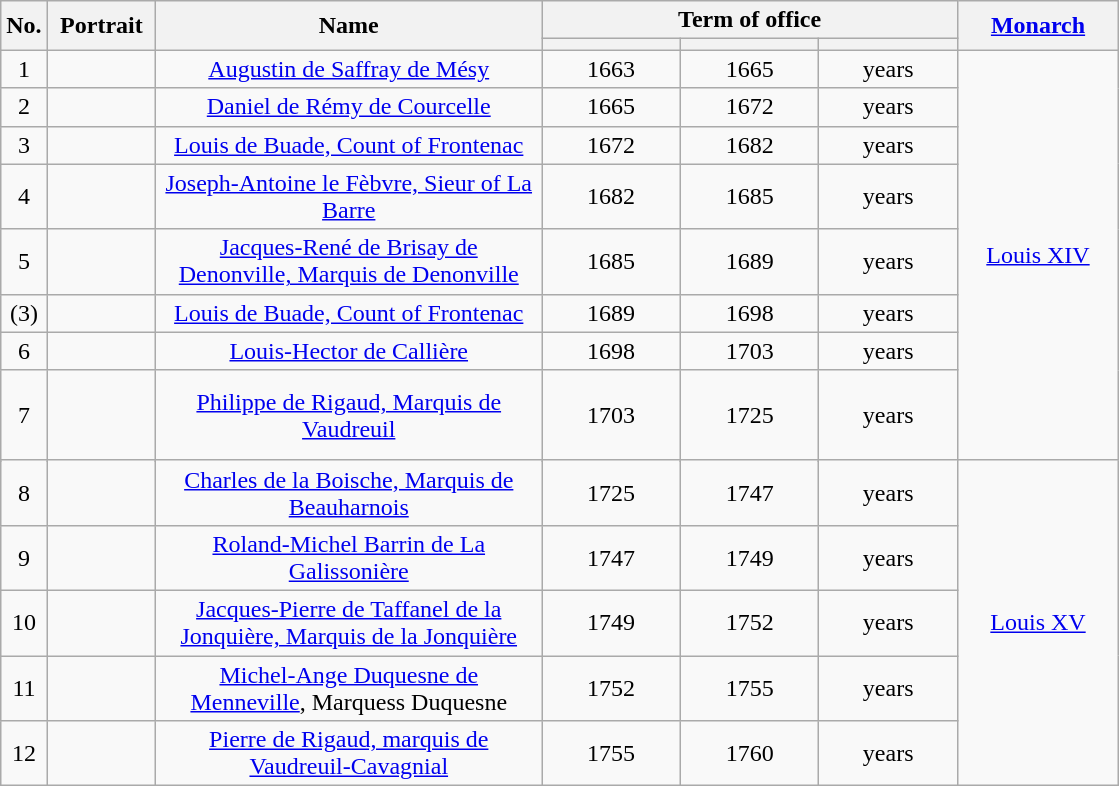<table class="wikitable sortable sticky-header-multi" style="text-align:center; border:1px #aaf solid;">
<tr>
<th rowspan="2">No.</th>
<th rowspan="2" width="65">Portrait</th>
<th rowspan="2" width="250">Name<br></th>
<th colspan="3">Term of office</th>
<th rowspan="2" width="100"><a href='#'>Monarch</a><br></th>
</tr>
<tr>
<th width="85"></th>
<th width="85"></th>
<th width="85"></th>
</tr>
<tr>
<td>1</td>
<td></td>
<td><a href='#'>Augustin de Saffray de Mésy</a><br></td>
<td>1663</td>
<td>1665</td>
<td> years</td>
<td rowspan="8"><a href='#'>Louis XIV</a><br></td>
</tr>
<tr>
<td>2</td>
<td></td>
<td><a href='#'>Daniel de Rémy de Courcelle</a><br></td>
<td>1665</td>
<td>1672</td>
<td> years</td>
</tr>
<tr>
<td>3</td>
<td></td>
<td><a href='#'>Louis de Buade, Count of Frontenac</a><br></td>
<td>1672</td>
<td>1682</td>
<td> years</td>
</tr>
<tr>
<td>4</td>
<td></td>
<td><a href='#'>Joseph-Antoine le Fèbvre, Sieur of La Barre</a><br></td>
<td>1682</td>
<td>1685</td>
<td> years</td>
</tr>
<tr>
<td>5</td>
<td></td>
<td><a href='#'>Jacques-René de Brisay de Denonville, Marquis de Denonville</a><br></td>
<td>1685</td>
<td>1689</td>
<td> years</td>
</tr>
<tr>
<td>(3)</td>
<td></td>
<td><a href='#'>Louis de Buade, Count of Frontenac</a><br></td>
<td>1689</td>
<td>1698</td>
<td> years</td>
</tr>
<tr>
<td>6</td>
<td></td>
<td><a href='#'>Louis-Hector de Callière</a><br></td>
<td>1698</td>
<td>1703</td>
<td> years</td>
</tr>
<tr style="height:60px;">
<td rowspan="2">7</td>
<td rowspan="2"></td>
<td rowspan="2"><a href='#'>Philippe de Rigaud, Marquis de Vaudreuil</a><br></td>
<td rowspan="2">1703</td>
<td rowspan="2">1725</td>
<td rowspan="2"> years</td>
</tr>
<tr>
<td rowspan="6"><a href='#'>Louis XV</a><br></td>
</tr>
<tr>
<td>8</td>
<td></td>
<td><a href='#'>Charles de la Boische, Marquis de Beauharnois</a><br></td>
<td>1725</td>
<td>1747</td>
<td> years</td>
</tr>
<tr>
<td>9</td>
<td></td>
<td><a href='#'>Roland-Michel Barrin de La Galissonière</a><br></td>
<td>1747</td>
<td>1749</td>
<td> years</td>
</tr>
<tr>
<td>10</td>
<td></td>
<td><a href='#'>Jacques-Pierre de Taffanel de la Jonquière, Marquis de la Jonquière</a><br></td>
<td>1749</td>
<td>1752</td>
<td> years</td>
</tr>
<tr>
<td>11</td>
<td></td>
<td><a href='#'>Michel-Ange Duquesne de Menneville</a>, Marquess Duquesne<br></td>
<td>1752</td>
<td>1755</td>
<td> years</td>
</tr>
<tr>
<td>12</td>
<td></td>
<td><a href='#'>Pierre de Rigaud, marquis de Vaudreuil-Cavagnial</a><br></td>
<td>1755</td>
<td>1760</td>
<td> years</td>
</tr>
</table>
